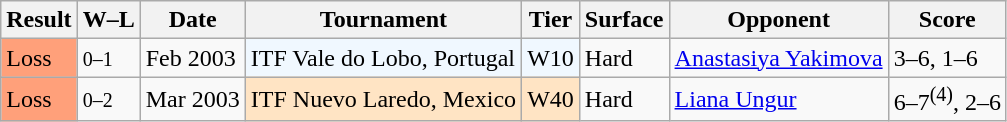<table class="sortable wikitable">
<tr>
<th>Result</th>
<th class="unsortable">W–L</th>
<th>Date</th>
<th>Tournament</th>
<th>Tier</th>
<th>Surface</th>
<th>Opponent</th>
<th class="unsortable">Score</th>
</tr>
<tr>
<td style="background:#ffa07a;">Loss</td>
<td><small>0–1</small></td>
<td>Feb 2003</td>
<td style="background:#f0f8ff;">ITF Vale do Lobo, Portugal</td>
<td style="background:#f0f8ff;">W10</td>
<td>Hard</td>
<td> <a href='#'>Anastasiya Yakimova</a></td>
<td>3–6, 1–6</td>
</tr>
<tr>
<td style="background:#ffa07a;">Loss</td>
<td><small>0–2</small></td>
<td>Mar 2003</td>
<td style="background:#ffe4c4;">ITF Nuevo Laredo, Mexico</td>
<td style="background:#ffe4c4;">W40</td>
<td>Hard</td>
<td> <a href='#'>Liana Ungur</a></td>
<td>6–7<sup>(4)</sup>, 2–6</td>
</tr>
</table>
